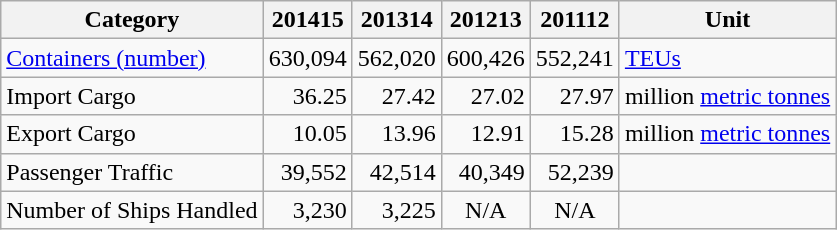<table class="wikitable">
<tr>
<th>Category</th>
<th>201415</th>
<th>201314</th>
<th>201213</th>
<th>201112</th>
<th>Unit</th>
</tr>
<tr>
<td><a href='#'>Containers (number)</a></td>
<td align="right">630,094</td>
<td align="right">562,020</td>
<td align="right">600,426</td>
<td align="right">552,241</td>
<td><a href='#'>TEUs</a></td>
</tr>
<tr>
<td>Import Cargo</td>
<td align="right">36.25</td>
<td align="right">27.42</td>
<td align="right">27.02</td>
<td align="right">27.97</td>
<td>million <a href='#'>metric tonnes</a></td>
</tr>
<tr>
<td>Export Cargo</td>
<td align="right">10.05</td>
<td align="right">13.96</td>
<td align="right">12.91</td>
<td align="right">15.28</td>
<td>million <a href='#'>metric tonnes</a></td>
</tr>
<tr>
<td>Passenger Traffic</td>
<td align="right">39,552</td>
<td align="right">42,514</td>
<td align="right">40,349</td>
<td align="right">52,239</td>
<td></td>
</tr>
<tr>
<td>Number of Ships Handled</td>
<td align="right">3,230</td>
<td align="right">3,225</td>
<td align="center">N/A</td>
<td align="center">N/A</td>
<td></td>
</tr>
</table>
